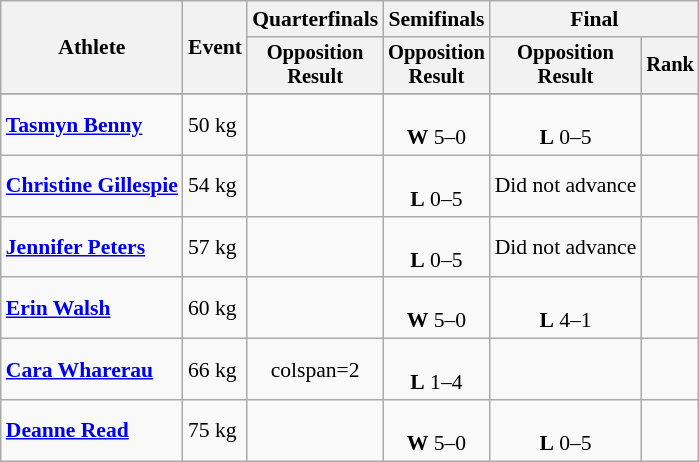<table class="wikitable" style="font-size:90%;">
<tr>
<th rowspan=2>Athlete</th>
<th rowspan=2>Event</th>
<th>Quarterfinals</th>
<th>Semifinals</th>
<th colspan=2>Final</th>
</tr>
<tr style="font-size:95%">
<th>Opposition<br>Result</th>
<th>Opposition<br>Result</th>
<th>Opposition<br>Result</th>
<th>Rank</th>
</tr>
<tr align=center>
</tr>
<tr align=center>
<td align=left><strong><a href='#'>Tasmyn Benny</a> </strong></td>
<td align=left>50 kg</td>
<td></td>
<td><br> <strong>W</strong> 5–0</td>
<td><br> <strong>L</strong> 0–5</td>
<td></td>
</tr>
<tr align=center>
<td align=left><strong><a href='#'>Christine Gillespie</a></strong></td>
<td align=left>54 kg</td>
<td></td>
<td><br> <strong>L</strong> 0–5</td>
<td>Did not advance</td>
<td></td>
</tr>
<tr align=center>
<td align=left><strong><a href='#'>Jennifer Peters</a></strong></td>
<td align=left>57 kg</td>
<td></td>
<td><br> <strong>L</strong> 0–5</td>
<td>Did not advance</td>
<td></td>
</tr>
<tr align=center>
<td align=left><strong><a href='#'>Erin Walsh</a></strong></td>
<td align=left>60 kg</td>
<td></td>
<td><br> <strong>W</strong> 5–0</td>
<td><br> <strong>L</strong> 4–1</td>
<td></td>
</tr>
<tr align=center>
<td align=left><strong><a href='#'>Cara Wharerau</a></strong></td>
<td align=left>66 kg</td>
<td>colspan=2 </td>
<td><br> <strong>L</strong> 1–4</td>
<td></td>
</tr>
<tr align=center>
<td align=left><strong><a href='#'>Deanne Read</a> </strong></td>
<td align=left>75 kg</td>
<td></td>
<td><br> <strong>W</strong> 5–0</td>
<td><br> <strong>L</strong> 0–5</td>
<td></td>
</tr>
</table>
